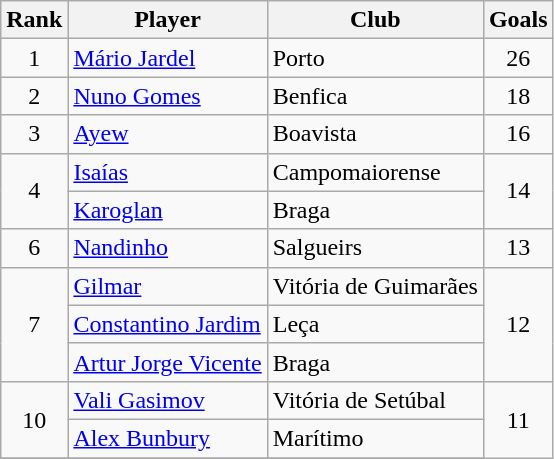<table class="wikitable" style="text-align:center;">
<tr>
<th>Rank</th>
<th>Player</th>
<th>Club</th>
<th>Goals</th>
</tr>
<tr>
<td>1</td>
<td align="left"> <a href='#'>Mário Jardel</a></td>
<td align="left">Porto</td>
<td>26</td>
</tr>
<tr>
<td>2</td>
<td align="left"> <a href='#'>Nuno Gomes</a></td>
<td align="left">Benfica</td>
<td>18</td>
</tr>
<tr>
<td>3</td>
<td align="left"> <a href='#'>Ayew</a></td>
<td align="left">Boavista</td>
<td>16</td>
</tr>
<tr>
<td rowspan=2>4</td>
<td align="left"> <a href='#'>Isaías</a></td>
<td align="left">Campomaiorense</td>
<td rowspan=2>14</td>
</tr>
<tr>
<td align="left"> <a href='#'>Karoglan</a></td>
<td align="left">Braga</td>
</tr>
<tr>
<td>6</td>
<td align="left"> <a href='#'>Nandinho</a></td>
<td align="left">Salgueirs</td>
<td>13</td>
</tr>
<tr>
<td rowspan=3>7</td>
<td align="left"> <a href='#'>Gilmar</a></td>
<td align="left">Vitória de Guimarães</td>
<td rowspan=3>12</td>
</tr>
<tr>
<td align="left"> <a href='#'>Constantino Jardim</a></td>
<td align="left">Leça</td>
</tr>
<tr>
<td align="left"> <a href='#'>Artur Jorge Vicente</a></td>
<td align="left">Braga</td>
</tr>
<tr>
<td rowspan=2>10</td>
<td align="left"> <a href='#'>Vali Gasimov</a></td>
<td align="left">Vitória de Setúbal</td>
<td rowspan=3>11</td>
</tr>
<tr>
<td align="left"> <a href='#'>Alex Bunbury</a></td>
<td align="left">Marítimo</td>
</tr>
<tr>
</tr>
</table>
